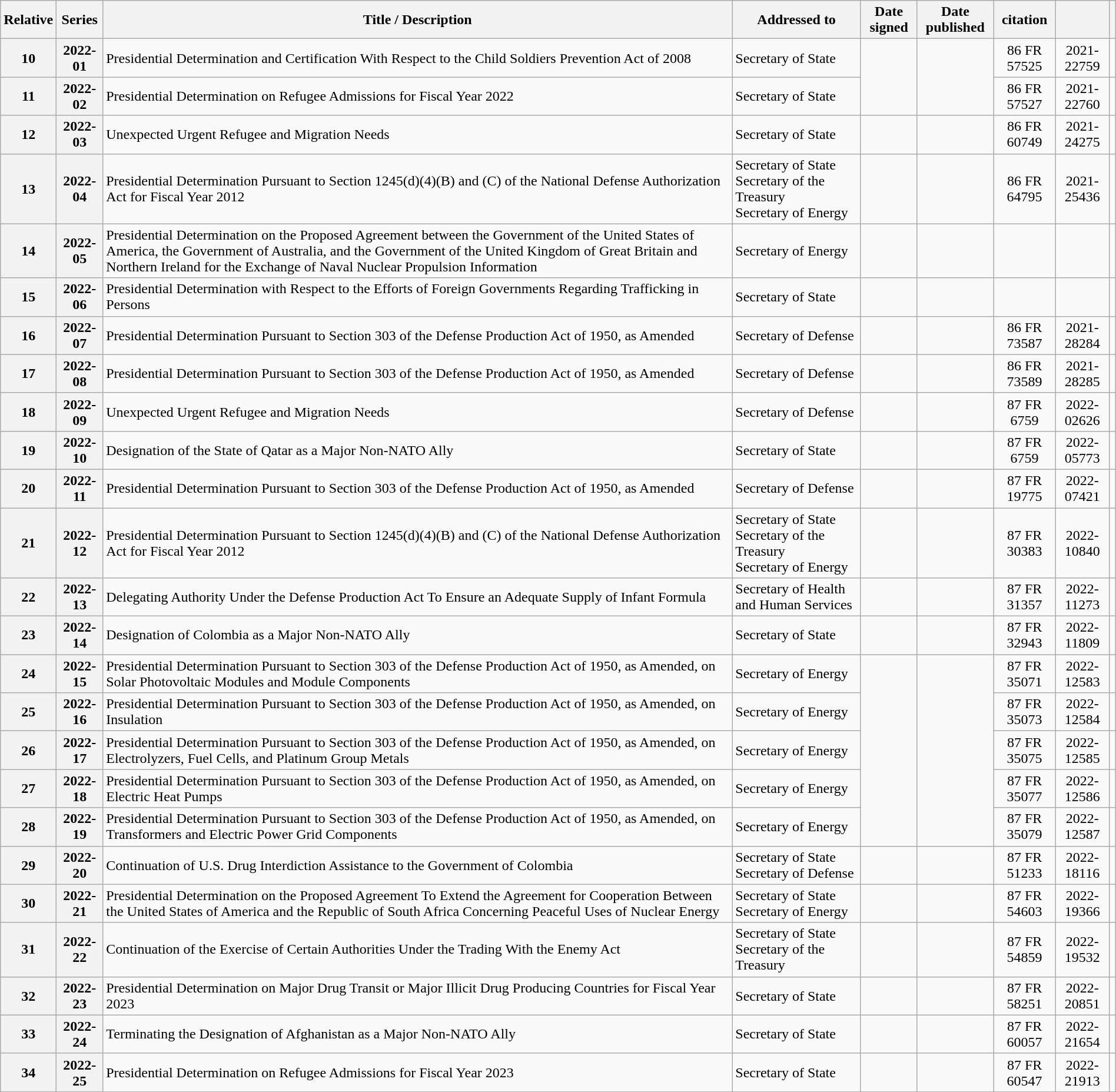<table class="wikitable sortable plainrowheaders" style="width:100%">
<tr style="text-align:center">
<th>Relative</th>
<th>Series</th>
<th>Title / Description</th>
<th>Addressed to</th>
<th>Date signed</th>
<th>Date published</th>
<th>citation</th>
<th></th>
<th class="unsortable"></th>
</tr>
<tr style="text-align:center">
<th>10</th>
<th>2022-01</th>
<td style="text-align:left">Presidential Determination and Certification With Respect to the Child Soldiers Prevention Act of 2008</td>
<td style="text-align:left">Secretary of State</td>
<td rowspan=2></td>
<td rowspan=2></td>
<td>86 FR 57525</td>
<td>2021-22759</td>
<td></td>
</tr>
<tr style="text-align:center">
<th>11</th>
<th>2022-02</th>
<td style="text-align:left">Presidential Determination on Refugee Admissions for Fiscal Year 2022</td>
<td style="text-align:left">Secretary of State</td>
<td>86 FR 57527</td>
<td>2021-22760</td>
<td></td>
</tr>
<tr style="text-align:center">
<th>12</th>
<th>2022-03</th>
<td style="text-align:left">Unexpected Urgent Refugee and Migration Needs</td>
<td style="text-align:left">Secretary of State</td>
<td></td>
<td></td>
<td>86 FR 60749</td>
<td>2021-24275</td>
<td></td>
</tr>
<tr style="text-align:center">
<th>13</th>
<th>2022-04</th>
<td style="text-align:left">Presidential Determination Pursuant to Section 1245(d)(4)(B) and (C) of the National Defense Authorization Act for Fiscal Year 2012</td>
<td style="text-align:left">Secretary of State<br>Secretary of the Treasury<br>Secretary of Energy</td>
<td></td>
<td></td>
<td>86 FR 64795</td>
<td>2021-25436</td>
<td></td>
</tr>
<tr style="text-align:center">
<th>14</th>
<th>2022-05</th>
<td style="text-align:left">Presidential Determination on the Proposed Agreement between the Government of the United States of America, the Government of Australia, and the Government of the United Kingdom of Great Britain and Northern Ireland for the Exchange of Naval Nuclear Propulsion Information</td>
<td style="text-align:left">Secretary of Energy</td>
<td></td>
<td></td>
<td></td>
<td></td>
<td></td>
</tr>
<tr style="text-align:center">
<th>15</th>
<th>2022-06</th>
<td style="text-align:left">Presidential Determination with Respect to the Efforts of Foreign Governments Regarding Trafficking in Persons</td>
<td style="text-align:left">Secretary of State</td>
<td></td>
<td></td>
<td></td>
<td></td>
<td></td>
</tr>
<tr style="text-align:center">
<th>16</th>
<th>2022-07</th>
<td style="text-align:left">Presidential Determination Pursuant to Section 303 of the Defense Production Act of 1950, as Amended</td>
<td style="text-align:left">Secretary of Defense</td>
<td></td>
<td></td>
<td>86 FR 73587</td>
<td>2021-28284</td>
<td></td>
</tr>
<tr style="text-align:center">
<th>17</th>
<th>2022-08</th>
<td style="text-align:left">Presidential Determination Pursuant to Section 303 of the Defense Production Act of 1950, as Amended</td>
<td style="text-align:left">Secretary of Defense</td>
<td></td>
<td></td>
<td>86 FR 73589</td>
<td>2021-28285</td>
<td></td>
</tr>
<tr style="text-align:center">
<th>18</th>
<th>2022-09</th>
<td style="text-align:left">Unexpected Urgent Refugee and Migration Needs</td>
<td style="text-align:left">Secretary of Defense</td>
<td></td>
<td></td>
<td>87 FR 6759</td>
<td>2022-02626</td>
<td></td>
</tr>
<tr style="text-align:center">
<th>19</th>
<th>2022-10</th>
<td style="text-align:left">Designation of the State of Qatar as a Major Non-NATO Ally</td>
<td style="text-align:left">Secretary of State</td>
<td></td>
<td></td>
<td>87 FR 6759</td>
<td>2022-05773</td>
<td></td>
</tr>
<tr style="text-align:center">
<th>20</th>
<th>2022-11</th>
<td style="text-align:left">Presidential Determination Pursuant to Section 303 of the Defense Production Act of 1950, as Amended</td>
<td style="text-align:left">Secretary of Defense</td>
<td></td>
<td></td>
<td>87 FR 19775</td>
<td>2022-07421</td>
<td></td>
</tr>
<tr style="text-align:center">
<th>21</th>
<th>2022-12</th>
<td style="text-align:left">Presidential Determination Pursuant to Section 1245(d)(4)(B) and (C) of the National Defense Authorization Act for Fiscal Year 2012</td>
<td style="text-align:left">Secretary of State<br>Secretary of the Treasury<br>Secretary of Energy</td>
<td></td>
<td></td>
<td>87 FR 30383</td>
<td>2022-10840</td>
<td></td>
</tr>
<tr style="text-align:center">
<th>22</th>
<th>2022-13</th>
<td style="text-align:left">Delegating Authority Under the Defense Production Act To Ensure an Adequate Supply of Infant Formula</td>
<td style="text-align:left">Secretary of Health and Human Services</td>
<td></td>
<td></td>
<td>87 FR 31357</td>
<td>2022-11273</td>
<td></td>
</tr>
<tr style="text-align:center">
<th>23</th>
<th>2022-14</th>
<td style="text-align:left">Designation of Colombia as a Major Non-NATO Ally</td>
<td style="text-align:left">Secretary of State</td>
<td></td>
<td></td>
<td>87 FR 32943</td>
<td>2022-11809</td>
<td></td>
</tr>
<tr style="text-align:center">
<th>24</th>
<th>2022-15</th>
<td style="text-align:left">Presidential Determination Pursuant to Section 303 of the Defense Production Act of 1950, as Amended, on Solar Photovoltaic Modules and Module Components</td>
<td style="text-align:left">Secretary of Energy</td>
<td rowspan=5></td>
<td rowspan=5></td>
<td>87 FR 35071</td>
<td>2022-12583</td>
<td></td>
</tr>
<tr style="text-align:center">
<th>25</th>
<th>2022-16</th>
<td style="text-align:left">Presidential Determination Pursuant to Section 303 of the Defense Production Act of 1950, as Amended, on Insulation</td>
<td style="text-align:left">Secretary of Energy</td>
<td>87 FR 35073</td>
<td>2022-12584</td>
<td></td>
</tr>
<tr style="text-align:center">
<th>26</th>
<th>2022-17</th>
<td style="text-align:left">Presidential Determination Pursuant to Section 303 of the Defense Production Act of 1950, as Amended, on Electrolyzers, Fuel Cells, and Platinum Group Metals</td>
<td style="text-align:left">Secretary of Energy</td>
<td>87 FR 35075</td>
<td>2022-12585</td>
<td></td>
</tr>
<tr style="text-align:center">
<th>27</th>
<th>2022-18</th>
<td style="text-align:left">Presidential Determination Pursuant to Section 303 of the Defense Production Act of 1950, as Amended, on Electric Heat Pumps</td>
<td style="text-align:left">Secretary of Energy</td>
<td>87 FR 35077</td>
<td>2022-12586</td>
<td></td>
</tr>
<tr style="text-align:center">
<th>28</th>
<th>2022-19</th>
<td style="text-align:left">Presidential Determination Pursuant to Section 303 of the Defense Production Act of 1950, as Amended, on Transformers and Electric Power Grid Components</td>
<td style="text-align:left">Secretary of Energy</td>
<td>87 FR 35079</td>
<td>2022-12587</td>
<td></td>
</tr>
<tr style="text-align:center">
<th>29</th>
<th>2022-20</th>
<td style="text-align:left">Continuation of U.S. Drug Interdiction Assistance to the Government of Colombia</td>
<td style="text-align:left">Secretary of State<br>Secretary of Defense</td>
<td></td>
<td></td>
<td>87 FR 51233</td>
<td>2022-18116</td>
<td></td>
</tr>
<tr style="text-align:center">
<th>30</th>
<th>2022-21</th>
<td style="text-align:left">Presidential Determination on the Proposed Agreement To Extend the Agreement for Cooperation Between the United States of America and the Republic of South Africa Concerning Peaceful Uses of Nuclear Energy</td>
<td style="text-align:left">Secretary of State<br>Secretary of Energy</td>
<td></td>
<td></td>
<td>87 FR 54603</td>
<td>2022-19366</td>
<td></td>
</tr>
<tr style="text-align:center">
<th>31</th>
<th>2022-22</th>
<td style="text-align:left">Continuation of the Exercise of Certain Authorities Under the Trading With the Enemy Act</td>
<td style="text-align:left">Secretary of State<br>Secretary of the Treasury</td>
<td></td>
<td></td>
<td>87 FR 54859</td>
<td>2022-19532</td>
<td></td>
</tr>
<tr style="text-align:center">
<th>32</th>
<th>2022-23</th>
<td style="text-align:left">Presidential Determination on Major Drug Transit or Major Illicit Drug Producing Countries for Fiscal Year 2023</td>
<td style="text-align:left">Secretary of State</td>
<td></td>
<td></td>
<td>87 FR 58251</td>
<td>2022-20851</td>
<td></td>
</tr>
<tr style="text-align:center">
<th>33</th>
<th>2022-24</th>
<td style="text-align:left">Terminating the Designation of Afghanistan as a Major Non-NATO Ally</td>
<td style="text-align:left">Secretary of State</td>
<td></td>
<td></td>
<td>87 FR 60057</td>
<td>2022-21654</td>
<td></td>
</tr>
<tr style="text-align:center">
<th>34</th>
<th>2022-25</th>
<td style="text-align:left">Presidential Determination on Refugee Admissions for Fiscal Year 2023</td>
<td style="text-align:left">Secretary of State</td>
<td></td>
<td></td>
<td>87 FR 60547</td>
<td>2022-21913</td>
<td></td>
</tr>
</table>
